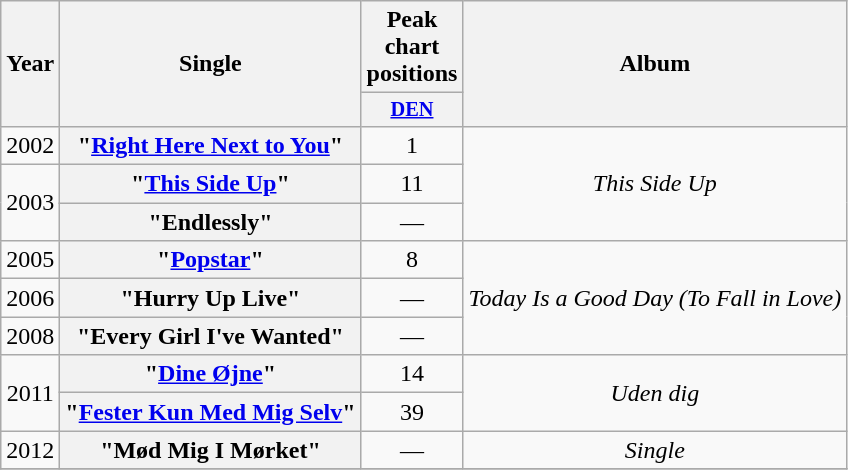<table class="wikitable plainrowheaders" style="text-align:center;">
<tr>
<th scope="col" rowspan="2">Year</th>
<th scope="col" rowspan="2">Single</th>
<th scope="col" colspan="1">Peak chart positions</th>
<th scope="col" rowspan="2">Album</th>
</tr>
<tr>
<th scope="col" style="width:3em;font-size:85%;"><a href='#'>DEN</a><br></th>
</tr>
<tr>
<td>2002</td>
<th scope="row">"<a href='#'>Right Here Next to You</a>"</th>
<td>1</td>
<td rowspan="3"><em>This Side Up</em></td>
</tr>
<tr>
<td rowspan="2">2003</td>
<th scope="row">"<a href='#'>This Side Up</a>"</th>
<td>11</td>
</tr>
<tr>
<th scope="row">"Endlessly"</th>
<td>—</td>
</tr>
<tr>
<td>2005</td>
<th scope="row">"<a href='#'>Popstar</a>"</th>
<td>8</td>
<td rowspan="3"><em>Today Is a Good Day (To Fall in Love)</em></td>
</tr>
<tr>
<td>2006</td>
<th scope="row">"Hurry Up Live"</th>
<td>—</td>
</tr>
<tr>
<td>2008</td>
<th scope="row">"Every Girl I've Wanted"</th>
<td>—</td>
</tr>
<tr>
<td rowspan="2">2011</td>
<th scope="row">"<a href='#'>Dine Øjne</a>"</th>
<td>14</td>
<td rowspan="2"><em>Uden dig</em></td>
</tr>
<tr>
<th scope="row">"<a href='#'>Fester Kun Med Mig Selv</a>"</th>
<td>39</td>
</tr>
<tr>
<td>2012</td>
<th scope="row">"Mød Mig I Mørket"</th>
<td>—</td>
<td rowspan="1"><em>Single</em></td>
</tr>
<tr>
</tr>
</table>
